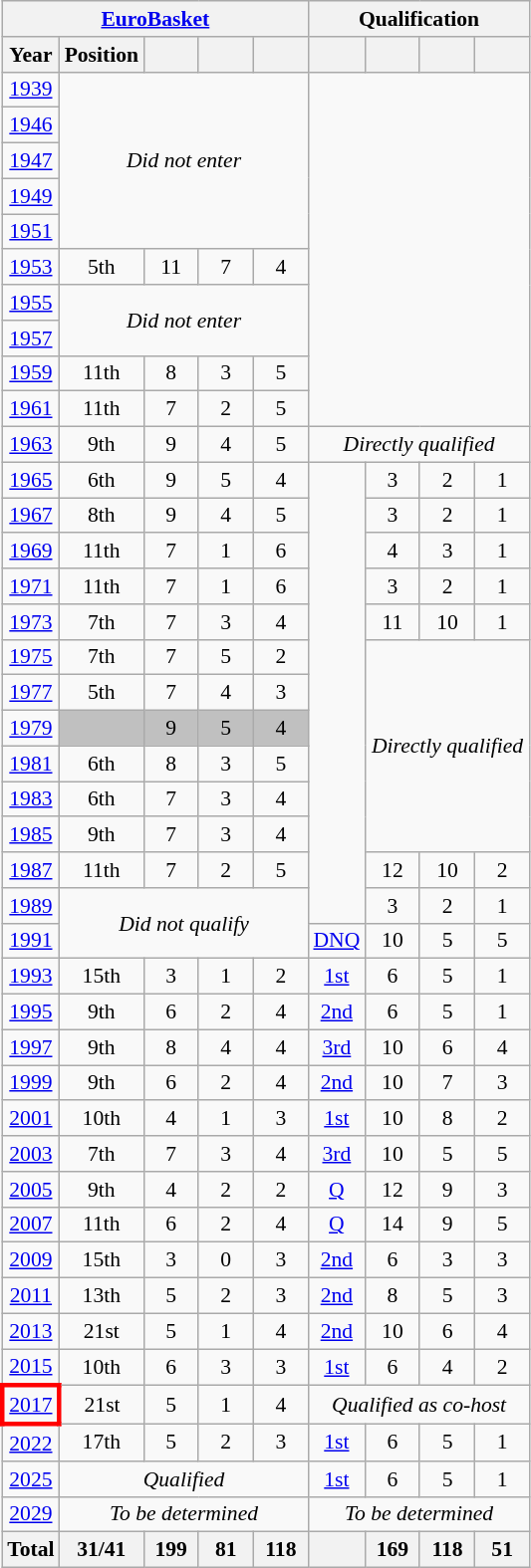<table class="wikitable" style="text-align: center;font-size:90%;">
<tr>
<th colspan=5><a href='#'>EuroBasket</a></th>
<th colspan=4>Qualification</th>
</tr>
<tr>
<th>Year</th>
<th>Position</th>
<th width=30></th>
<th width=30></th>
<th width=30></th>
<th width=30></th>
<th width=30></th>
<th width=30></th>
<th width=30></th>
</tr>
<tr>
<td> <a href='#'>1939</a></td>
<td colspan=4 rowspan=5><em>Did not enter</em></td>
</tr>
<tr>
<td> <a href='#'>1946</a></td>
</tr>
<tr>
<td> <a href='#'>1947</a></td>
</tr>
<tr>
<td> <a href='#'>1949</a></td>
</tr>
<tr>
<td> <a href='#'>1951</a></td>
</tr>
<tr>
<td> <a href='#'>1953</a></td>
<td>5th</td>
<td>11</td>
<td>7</td>
<td>4</td>
</tr>
<tr>
<td> <a href='#'>1955</a></td>
<td colspan=4 rowspan=2><em>Did not enter</em></td>
</tr>
<tr>
<td> <a href='#'>1957</a></td>
</tr>
<tr>
<td> <a href='#'>1959</a></td>
<td>11th</td>
<td>8</td>
<td>3</td>
<td>5</td>
</tr>
<tr>
<td> <a href='#'>1961</a></td>
<td>11th</td>
<td>7</td>
<td>2</td>
<td>5</td>
</tr>
<tr>
<td> <a href='#'>1963</a></td>
<td>9th</td>
<td>9</td>
<td>4</td>
<td>5</td>
<td colspan=4><em>Directly qualified</em></td>
</tr>
<tr>
<td> <a href='#'>1965</a></td>
<td>6th</td>
<td>9</td>
<td>5</td>
<td>4</td>
<td rowspan=13></td>
<td>3</td>
<td>2</td>
<td>1</td>
</tr>
<tr>
<td> <a href='#'>1967</a></td>
<td>8th</td>
<td>9</td>
<td>4</td>
<td>5</td>
<td>3</td>
<td>2</td>
<td>1</td>
</tr>
<tr>
<td> <a href='#'>1969</a></td>
<td>11th</td>
<td>7</td>
<td>1</td>
<td>6</td>
<td>4</td>
<td>3</td>
<td>1</td>
</tr>
<tr>
<td> <a href='#'>1971</a></td>
<td>11th</td>
<td>7</td>
<td>1</td>
<td>6</td>
<td>3</td>
<td>2</td>
<td>1</td>
</tr>
<tr>
<td> <a href='#'>1973</a></td>
<td>7th</td>
<td>7</td>
<td>3</td>
<td>4</td>
<td>11</td>
<td>10</td>
<td>1</td>
</tr>
<tr>
<td> <a href='#'>1975</a></td>
<td>7th</td>
<td>7</td>
<td>5</td>
<td>2</td>
<td colspan=3 rowspan=6><em>Directly qualified</em></td>
</tr>
<tr>
<td> <a href='#'>1977</a></td>
<td>5th</td>
<td>7</td>
<td>4</td>
<td>3</td>
</tr>
<tr>
<td> <a href='#'>1979</a></td>
<td bgcolor=silver></td>
<td bgcolor=silver>9</td>
<td bgcolor=silver>5</td>
<td bgcolor=silver>4</td>
</tr>
<tr>
<td> <a href='#'>1981</a></td>
<td>6th</td>
<td>8</td>
<td>3</td>
<td>5</td>
</tr>
<tr>
<td> <a href='#'>1983</a></td>
<td>6th</td>
<td>7</td>
<td>3</td>
<td>4</td>
</tr>
<tr>
<td> <a href='#'>1985</a></td>
<td>9th</td>
<td>7</td>
<td>3</td>
<td>4</td>
</tr>
<tr>
<td> <a href='#'>1987</a></td>
<td>11th</td>
<td>7</td>
<td>2</td>
<td>5</td>
<td>12</td>
<td>10</td>
<td>2</td>
</tr>
<tr>
<td> <a href='#'>1989</a></td>
<td colspan=4 rowspan=2><em>Did not qualify</em></td>
<td>3</td>
<td>2</td>
<td>1</td>
</tr>
<tr>
<td> <a href='#'>1991</a></td>
<td><a href='#'>DNQ</a></td>
<td>10</td>
<td>5</td>
<td>5</td>
</tr>
<tr>
<td> <a href='#'>1993</a></td>
<td>15th</td>
<td>3</td>
<td>1</td>
<td>2</td>
<td><a href='#'>1st</a></td>
<td>6</td>
<td>5</td>
<td>1</td>
</tr>
<tr>
<td> <a href='#'>1995</a></td>
<td>9th</td>
<td>6</td>
<td>2</td>
<td>4</td>
<td><a href='#'>2nd</a></td>
<td>6</td>
<td>5</td>
<td>1</td>
</tr>
<tr>
<td> <a href='#'>1997</a></td>
<td>9th</td>
<td>8</td>
<td>4</td>
<td>4</td>
<td><a href='#'>3rd</a></td>
<td>10</td>
<td>6</td>
<td>4</td>
</tr>
<tr>
<td> <a href='#'>1999</a></td>
<td>9th</td>
<td>6</td>
<td>2</td>
<td>4</td>
<td><a href='#'>2nd</a></td>
<td>10</td>
<td>7</td>
<td>3</td>
</tr>
<tr>
<td> <a href='#'>2001</a></td>
<td>10th</td>
<td>4</td>
<td>1</td>
<td>3</td>
<td><a href='#'>1st</a></td>
<td>10</td>
<td>8</td>
<td>2</td>
</tr>
<tr>
<td> <a href='#'>2003</a></td>
<td>7th</td>
<td>7</td>
<td>3</td>
<td>4</td>
<td><a href='#'>3rd</a></td>
<td>10</td>
<td>5</td>
<td>5</td>
</tr>
<tr>
<td> <a href='#'>2005</a></td>
<td>9th</td>
<td>4</td>
<td>2</td>
<td>2</td>
<td><a href='#'>Q</a></td>
<td>12</td>
<td>9</td>
<td>3</td>
</tr>
<tr>
<td> <a href='#'>2007</a></td>
<td>11th</td>
<td>6</td>
<td>2</td>
<td>4</td>
<td><a href='#'>Q</a></td>
<td>14</td>
<td>9</td>
<td>5</td>
</tr>
<tr>
<td> <a href='#'>2009</a></td>
<td>15th</td>
<td>3</td>
<td>0</td>
<td>3</td>
<td><a href='#'>2nd</a></td>
<td>6</td>
<td>3</td>
<td>3</td>
</tr>
<tr>
<td> <a href='#'>2011</a></td>
<td>13th</td>
<td>5</td>
<td>2</td>
<td>3</td>
<td><a href='#'>2nd</a></td>
<td>8</td>
<td>5</td>
<td>3</td>
</tr>
<tr>
<td> <a href='#'>2013</a></td>
<td>21st</td>
<td>5</td>
<td>1</td>
<td>4</td>
<td><a href='#'>2nd</a></td>
<td>10</td>
<td>6</td>
<td>4</td>
</tr>
<tr>
<td> <a href='#'>2015</a></td>
<td>10th</td>
<td>6</td>
<td>3</td>
<td>3</td>
<td><a href='#'>1st</a></td>
<td>6</td>
<td>4</td>
<td>2</td>
</tr>
<tr>
<td style="border: 3px solid red"> <a href='#'>2017</a></td>
<td>21st</td>
<td>5</td>
<td>1</td>
<td>4</td>
<td colspan=4><em>Qualified as co-host</em></td>
</tr>
<tr>
<td> <a href='#'>2022</a></td>
<td>17th</td>
<td>5</td>
<td>2</td>
<td>3</td>
<td><a href='#'>1st</a></td>
<td>6</td>
<td>5</td>
<td>1</td>
</tr>
<tr>
<td> <a href='#'>2025</a></td>
<td colspan=4><em>Qualified</em></td>
<td><a href='#'>1st</a></td>
<td>6</td>
<td>5</td>
<td>1</td>
</tr>
<tr>
<td> <a href='#'>2029</a></td>
<td colspan=4><em>To be determined</em></td>
<td colspan=4><em>To be determined</em></td>
</tr>
<tr>
<th>Total</th>
<th>31/41</th>
<th>199</th>
<th>81</th>
<th>118</th>
<th></th>
<th>169</th>
<th>118</th>
<th>51</th>
</tr>
</table>
